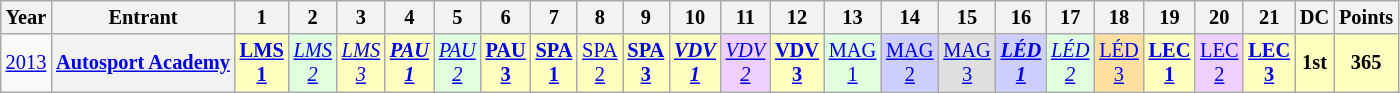<table class="wikitable" style="text-align:center; font-size:85%">
<tr>
<th>Year</th>
<th>Entrant</th>
<th>1</th>
<th>2</th>
<th>3</th>
<th>4</th>
<th>5</th>
<th>6</th>
<th>7</th>
<th>8</th>
<th>9</th>
<th>10</th>
<th>11</th>
<th>12</th>
<th>13</th>
<th>14</th>
<th>15</th>
<th>16</th>
<th>17</th>
<th>18</th>
<th>19</th>
<th>20</th>
<th>21</th>
<th>DC</th>
<th>Points</th>
</tr>
<tr>
<td><a href='#'>2013</a></td>
<th nowrap><a href='#'>Autosport Academy</a></th>
<td style="background:#FFFFBF;"><strong><a href='#'>LMS<br>1</a></strong><br></td>
<td style="background:#DFFFDF;"><em><a href='#'>LMS<br>2</a></em><br></td>
<td style="background:#FFFFBF;"><em><a href='#'>LMS<br>3</a></em><br></td>
<td style="background:#FFFFBF;"><strong><em><a href='#'>PAU<br>1</a></em></strong><br></td>
<td style="background:#DFFFDF;"><em><a href='#'>PAU<br>2</a></em><br></td>
<td style="background:#FFFFBF;"><strong><a href='#'>PAU<br>3</a></strong><br></td>
<td style="background:#FFFFBF;"><strong><a href='#'>SPA<br>1</a></strong><br></td>
<td style="background:#FFFFBF;"><a href='#'>SPA<br>2</a><br></td>
<td style="background:#FFFFBF;"><strong><a href='#'>SPA<br>3</a></strong><br></td>
<td style="background:#FFFFBF;"><strong><em><a href='#'>VDV<br>1</a></em></strong><br></td>
<td style="background:#EFCFFF;"><em><a href='#'>VDV<br>2</a></em><br></td>
<td style="background:#FFFFBF;"><strong><a href='#'>VDV<br>3</a></strong><br></td>
<td style="background:#DFFFDF;"><a href='#'>MAG<br>1</a><br></td>
<td style="background:#CFCFFF;"><a href='#'>MAG<br>2</a><br></td>
<td style="background:#DFDFDF;"><a href='#'>MAG<br>3</a><br></td>
<td style="background:#CFCFFF;"><strong><em><a href='#'>LÉD<br>1</a></em></strong><br></td>
<td style="background:#DFFFDF;"><em><a href='#'>LÉD<br>2</a></em><br></td>
<td style="background:#FFDF9F;"><a href='#'>LÉD<br>3</a><br></td>
<td style="background:#FFFFBF;"><strong><a href='#'>LEC<br>1</a></strong><br></td>
<td style="background:#EFCFFF;"><a href='#'>LEC<br>2</a><br></td>
<td style="background:#FFFFBF;"><strong><a href='#'>LEC<br>3</a></strong><br></td>
<th style="background:#FFFFBF;">1st</th>
<th style="background:#FFFFBF;">365</th>
</tr>
</table>
